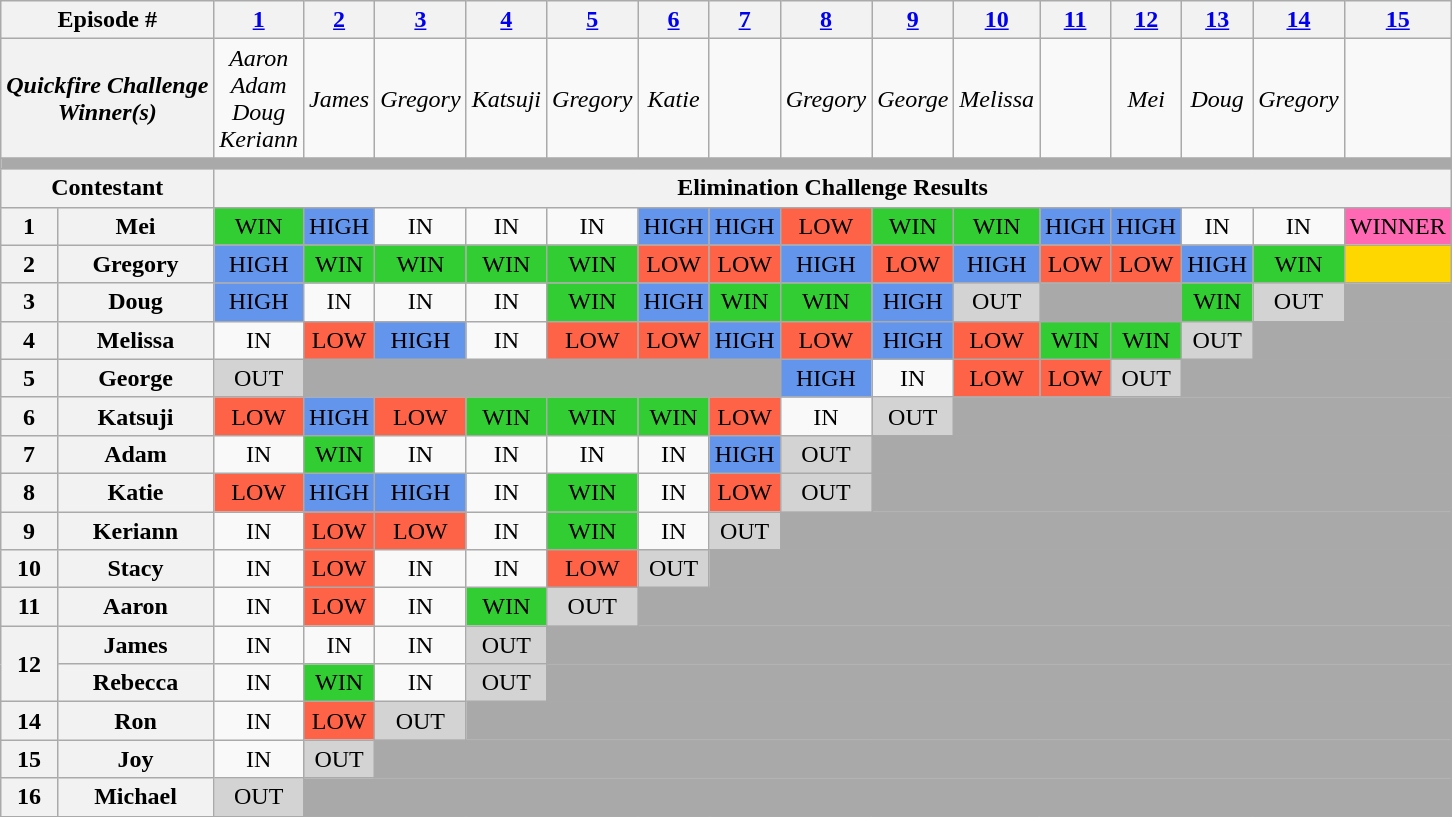<table class="wikitable" style="text-align:center; font-size:100%">
<tr>
<th colspan=2>Episode #</th>
<th><a href='#'>1</a></th>
<th><a href='#'>2</a></th>
<th><a href='#'>3</a></th>
<th><a href='#'>4</a></th>
<th><a href='#'>5</a></th>
<th><a href='#'>6</a></th>
<th><a href='#'>7</a></th>
<th><a href='#'>8</a></th>
<th><a href='#'>9</a></th>
<th><a href='#'>10</a></th>
<th><a href='#'>11</a></th>
<th><a href='#'>12</a></th>
<th><a href='#'>13</a></th>
<th><a href='#'>14</a></th>
<th><a href='#'>15</a></th>
</tr>
<tr>
<th colspan=2><em>Quickfire Challenge<br>Winner(s)</em></th>
<td><em>Aaron</em><br><em>Adam</em><br><em>Doug</em><br><em>Keriann</em></td>
<td><em>James</em></td>
<td><em>Gregory</em></td>
<td><em>Katsuji</em></td>
<td><em>Gregory</em></td>
<td><em>Katie</em></td>
<td></td>
<td><em>Gregory</em></td>
<td><em>George</em></td>
<td><em>Melissa</em></td>
<td></td>
<td><em>Mei</em></td>
<td><em>Doug</em></td>
<td><em>Gregory</em></td>
<td></td>
</tr>
<tr>
<td colspan="18" style="background:darkgrey;"></td>
</tr>
<tr>
<th colspan=2>Contestant</th>
<th colspan="15">Elimination Challenge Results</th>
</tr>
<tr>
<th>1</th>
<th>Mei</th>
<td style="background:limegreen;">WIN</td>
<td style="background:cornflowerblue;">HIGH</td>
<td>IN</td>
<td>IN</td>
<td>IN</td>
<td style="background:cornflowerblue;">HIGH</td>
<td style="background:cornflowerblue;">HIGH</td>
<td style="background:tomato;">LOW</td>
<td style="background:limegreen;">WIN</td>
<td style="background:limegreen;">WIN</td>
<td style="background:cornflowerblue;">HIGH</td>
<td style="background:cornflowerblue;">HIGH</td>
<td>IN</td>
<td>IN</td>
<td style="background:hotpink;">WINNER</td>
</tr>
<tr>
<th>2</th>
<th>Gregory</th>
<td style="background:cornflowerblue;">HIGH</td>
<td style="background:limegreen;">WIN</td>
<td style="background:limegreen;">WIN</td>
<td style="background:limegreen;">WIN</td>
<td style="background:limegreen;">WIN</td>
<td style="background:tomato;">LOW</td>
<td style="background:tomato;">LOW</td>
<td style="background:cornflowerblue;">HIGH</td>
<td style="background:tomato;">LOW</td>
<td style="background:cornflowerblue;">HIGH</td>
<td style="background:tomato;">LOW</td>
<td style="background:tomato;">LOW</td>
<td style="background:cornflowerblue;">HIGH</td>
<td style="background:limegreen;">WIN</td>
<td style="background:gold;"></td>
</tr>
<tr>
<th>3</th>
<th>Doug</th>
<td style="background:cornflowerblue;">HIGH</td>
<td>IN</td>
<td>IN</td>
<td>IN</td>
<td style="background:limegreen;">WIN</td>
<td style="background:cornflowerblue;">HIGH</td>
<td style="background:limegreen;">WIN</td>
<td style="background:limegreen;">WIN</td>
<td style="background:cornflowerblue;">HIGH</td>
<td style="background:lightgrey;">OUT</td>
<td style="background:darkgrey;" colspan="2"></td>
<td style="background:limegreen;">WIN</td>
<td style="background:lightgrey;">OUT</td>
<td style="background:darkgrey;" colspan="1"></td>
</tr>
<tr>
<th>4</th>
<th>Melissa</th>
<td>IN</td>
<td style="background:tomato;">LOW</td>
<td style="background:cornflowerblue;">HIGH</td>
<td>IN</td>
<td style="background:tomato;">LOW</td>
<td style="background:tomato;">LOW</td>
<td style="background:cornflowerblue;">HIGH</td>
<td style="background:tomato;">LOW</td>
<td style="background:cornflowerblue;">HIGH</td>
<td style="background:tomato;">LOW</td>
<td style="background:limegreen;">WIN</td>
<td style="background:limegreen;">WIN</td>
<td style="background:lightgrey;">OUT</td>
<td style="background:darkgrey;" colspan="3"></td>
</tr>
<tr>
<th>5</th>
<th>George</th>
<td style="background:lightgrey;">OUT</td>
<td style="background:darkgrey;" colspan="6"></td>
<td style="background:cornflowerblue;">HIGH</td>
<td>IN</td>
<td style="background:tomato;">LOW</td>
<td style="background:tomato;">LOW</td>
<td style="background:lightgrey;">OUT</td>
<td style="background:darkgrey;" colspan="4"></td>
</tr>
<tr>
<th>6</th>
<th>Katsuji</th>
<td style="background:tomato;">LOW</td>
<td style="background:cornflowerblue;">HIGH</td>
<td style="background:tomato;">LOW</td>
<td style="background:limegreen;">WIN</td>
<td style="background:limegreen;">WIN</td>
<td style="background:limegreen;">WIN</td>
<td style="background:tomato;">LOW</td>
<td>IN</td>
<td style="background:lightgrey;">OUT</td>
<td style="background:darkgrey;" colspan="6"></td>
</tr>
<tr>
<th>7</th>
<th>Adam</th>
<td>IN</td>
<td style="background:limegreen;">WIN</td>
<td>IN</td>
<td>IN</td>
<td>IN</td>
<td>IN</td>
<td style="background:cornflowerblue;">HIGH</td>
<td style="background:lightgrey;">OUT</td>
<td style="background:darkgrey;" colspan="7"></td>
</tr>
<tr>
<th>8</th>
<th>Katie</th>
<td style="background:tomato;">LOW</td>
<td style="background:cornflowerblue;">HIGH</td>
<td style="background:cornflowerblue;">HIGH</td>
<td>IN</td>
<td style="background:limegreen;">WIN</td>
<td>IN</td>
<td style="background:tomato;">LOW</td>
<td style="background:lightgrey;">OUT</td>
<td style="background:darkgrey;" colspan="7"></td>
</tr>
<tr>
<th>9</th>
<th>Keriann</th>
<td>IN</td>
<td style="background:tomato;">LOW</td>
<td style="background:tomato;">LOW</td>
<td>IN</td>
<td style="background:limegreen;">WIN</td>
<td>IN</td>
<td style="background:lightgrey;">OUT</td>
<td style="background:darkgrey;" colspan="8"></td>
</tr>
<tr>
<th>10</th>
<th>Stacy</th>
<td>IN</td>
<td style="background:tomato;">LOW</td>
<td>IN</td>
<td>IN</td>
<td style="background:tomato;">LOW</td>
<td style="background:lightgrey;">OUT</td>
<td style="background:darkgrey;" colspan="9"></td>
</tr>
<tr>
<th>11</th>
<th>Aaron</th>
<td>IN</td>
<td style="background:tomato;">LOW</td>
<td>IN</td>
<td style="background:limegreen;">WIN</td>
<td style="background:lightgrey;">OUT</td>
<td style="background:darkgrey;" colspan="10"></td>
</tr>
<tr>
<th rowspan="2">12</th>
<th>James</th>
<td>IN</td>
<td>IN</td>
<td>IN</td>
<td style="background:lightgrey;">OUT</td>
<td style="background:darkgrey;" colspan="11"></td>
</tr>
<tr>
<th>Rebecca</th>
<td>IN</td>
<td style="background:limegreen;">WIN</td>
<td>IN</td>
<td style="background:lightgrey;">OUT</td>
<td style="background:darkgrey;" colspan="11"></td>
</tr>
<tr>
<th>14</th>
<th>Ron</th>
<td>IN</td>
<td style="background:tomato;">LOW</td>
<td style="background:lightgrey;">OUT</td>
<td style="background:darkgrey;" colspan="12"></td>
</tr>
<tr>
<th>15</th>
<th>Joy</th>
<td>IN</td>
<td style="background:lightgrey;">OUT</td>
<td style="background:darkgrey;" colspan="13"></td>
</tr>
<tr>
<th>16</th>
<th>Michael</th>
<td style="background:lightgrey;">OUT</td>
<td style="background:darkgrey;" colspan="14"></td>
</tr>
<tr>
</tr>
</table>
